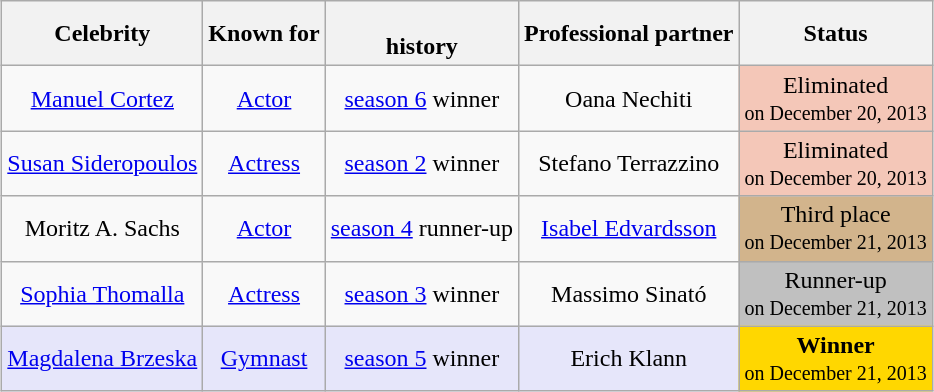<table class= "wikitable sortable" style="text-align: center; margin:auto; align: center">
<tr>
<th>Celebrity</th>
<th>Known for</th>
<th><br>history</th>
<th>Professional partner</th>
<th>Status</th>
</tr>
<tr>
<td><a href='#'>Manuel Cortez</a></td>
<td><a href='#'>Actor</a></td>
<td><a href='#'>season 6</a> winner</td>
<td>Oana Nechiti</td>
<td bgcolor="#F4C7B8">Eliminated<br><small>on December 20, 2013</small></td>
</tr>
<tr>
<td><a href='#'>Susan Sideropoulos</a></td>
<td><a href='#'>Actress</a></td>
<td><a href='#'>season 2</a> winner</td>
<td>Stefano Terrazzino</td>
<td bgcolor="#F4C7B8">Eliminated<br><small>on December 20, 2013</small></td>
</tr>
<tr>
<td>Moritz A. Sachs</td>
<td><a href='#'>Actor</a></td>
<td><a href='#'>season 4</a> runner-up</td>
<td><a href='#'>Isabel Edvardsson</a></td>
<td bgcolor="tan">Third place<br><small>on December 21, 2013</small></td>
</tr>
<tr>
<td><a href='#'>Sophia Thomalla</a></td>
<td><a href='#'>Actress</a></td>
<td><a href='#'>season 3</a> winner</td>
<td>Massimo Sinató</td>
<td bgcolor="silver">Runner-up<br><small>on December 21, 2013</small></td>
</tr>
<tr bgcolor="lavender">
<td><a href='#'>Magdalena Brzeska</a></td>
<td><a href='#'>Gymnast</a></td>
<td><a href='#'>season 5</a> winner</td>
<td>Erich Klann</td>
<td bgcolor="gold"><strong>Winner</strong><br><small>on December 21, 2013</small></td>
</tr>
</table>
